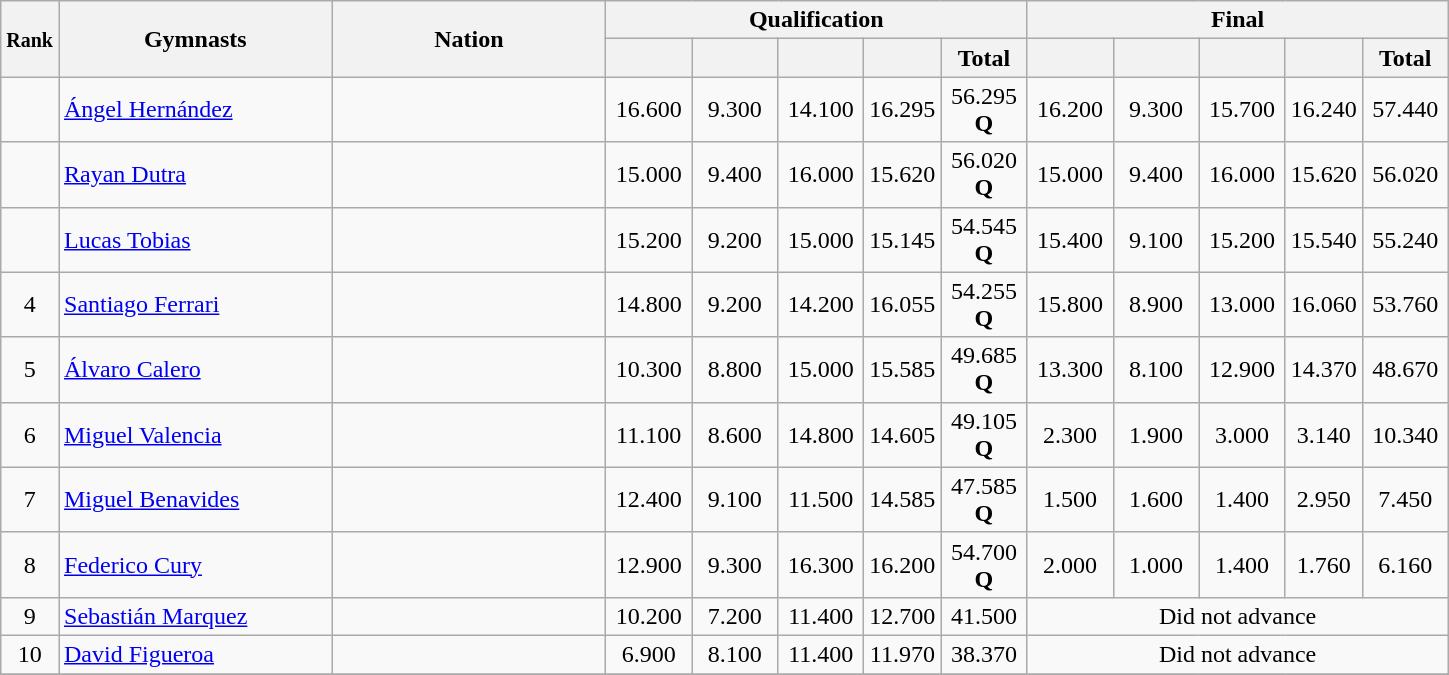<table style="text-align:center;" class="wikitable sortable">
<tr>
<th rowspan="2" scope="col" style="width:15px;"><small>Rank</small></th>
<th rowspan="2" scope="col" style="width:175px;">Gymnasts</th>
<th rowspan="2" scope="col" style="width:175px;">Nation</th>
<th colspan="5" scope="col" style="width:175px;">Qualification</th>
<th colspan="5" scope="col" style="width:175px;">Final</th>
</tr>
<tr>
<th scope="col" style="width:50px;"><small></small></th>
<th scope="col" style="width:50px;"><small></small></th>
<th scope="col" style="width:50px;"><small></small></th>
<th scope="col" style="width:20px;"><small></small></th>
<th scope="col" style="width:50px;">Total</th>
<th scope="col" style="width:50px;"><small></small></th>
<th scope="col" style="width:50px;"><small></small></th>
<th scope="col" style="width:50px;"><small></small></th>
<th scope="col" style="width:20px;"><small></small></th>
<th scope="col" style="width:50px;">Total</th>
</tr>
<tr>
<td></td>
<td align=left><a href='#'>Ángel Hernández</a></td>
<td align=left></td>
<td>16.600</td>
<td>9.300</td>
<td>14.100</td>
<td>16.295</td>
<td>56.295 <strong>Q</strong></td>
<td>16.200</td>
<td>9.300</td>
<td>15.700</td>
<td>16.240</td>
<td>57.440</td>
</tr>
<tr>
<td></td>
<td align=left><a href='#'>Rayan Dutra</a></td>
<td align=left></td>
<td>15.000</td>
<td>9.400</td>
<td>16.000</td>
<td>15.620</td>
<td>56.020 <strong>Q</strong></td>
<td>15.000</td>
<td>9.400</td>
<td>16.000</td>
<td>15.620</td>
<td>56.020</td>
</tr>
<tr>
<td></td>
<td align=left><a href='#'>Lucas Tobias</a></td>
<td align=left></td>
<td>15.200</td>
<td>9.200</td>
<td>15.000</td>
<td>15.145</td>
<td>54.545 <strong>Q</strong></td>
<td>15.400</td>
<td>9.100</td>
<td>15.200</td>
<td>15.540</td>
<td>55.240</td>
</tr>
<tr>
<td>4</td>
<td align=left><a href='#'>Santiago Ferrari</a></td>
<td align=left></td>
<td>14.800</td>
<td>9.200</td>
<td>14.200</td>
<td>16.055</td>
<td>54.255 <strong>Q</strong></td>
<td>15.800</td>
<td>8.900</td>
<td>13.000</td>
<td>16.060</td>
<td>53.760</td>
</tr>
<tr>
<td>5</td>
<td align=left><a href='#'>Álvaro Calero</a></td>
<td align=left></td>
<td>10.300</td>
<td>8.800</td>
<td>15.000</td>
<td>15.585</td>
<td>49.685 <strong>Q</strong></td>
<td>13.300</td>
<td>8.100</td>
<td>12.900</td>
<td>14.370</td>
<td>48.670</td>
</tr>
<tr>
<td>6</td>
<td align=left><a href='#'>Miguel Valencia</a></td>
<td align=left></td>
<td>11.100</td>
<td>8.600</td>
<td>14.800</td>
<td>14.605</td>
<td>49.105 <strong>Q</strong></td>
<td>2.300</td>
<td>1.900</td>
<td>3.000</td>
<td>3.140</td>
<td>10.340</td>
</tr>
<tr>
<td>7</td>
<td align=left><a href='#'>Miguel Benavides</a></td>
<td align=left></td>
<td>12.400</td>
<td>9.100</td>
<td>11.500</td>
<td>14.585</td>
<td>47.585 <strong>Q</strong></td>
<td>1.500</td>
<td>1.600</td>
<td>1.400</td>
<td>2.950</td>
<td>7.450</td>
</tr>
<tr>
<td>8</td>
<td align=left><a href='#'>Federico Cury</a></td>
<td align=left></td>
<td>12.900</td>
<td>9.300</td>
<td>16.300</td>
<td>16.200</td>
<td>54.700 <strong>Q</strong></td>
<td>2.000</td>
<td>1.000</td>
<td>1.400</td>
<td>1.760</td>
<td>6.160</td>
</tr>
<tr>
<td>9</td>
<td align=left><a href='#'>Sebastián Marquez</a></td>
<td align=left></td>
<td>10.200</td>
<td>7.200</td>
<td>11.400</td>
<td>12.700</td>
<td>41.500</td>
<td colspan="5">Did not advance</td>
</tr>
<tr>
<td>10</td>
<td align=left><a href='#'>David Figueroa</a></td>
<td align=left></td>
<td>6.900</td>
<td>8.100</td>
<td>11.400</td>
<td>11.970</td>
<td>38.370</td>
<td colspan="5">Did not advance</td>
</tr>
<tr>
</tr>
</table>
